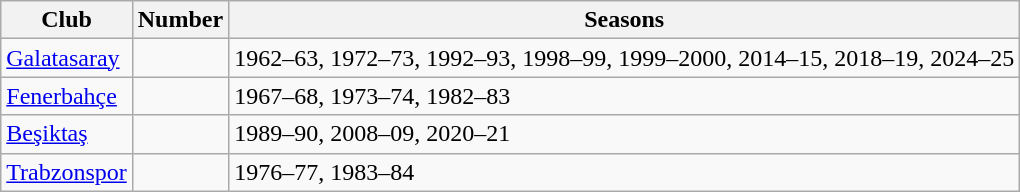<table class="wikitable sortable">
<tr>
<th>Club</th>
<th>Number</th>
<th>Seasons</th>
</tr>
<tr>
<td><a href='#'>Galatasaray</a></td>
<td></td>
<td>1962–63, 1972–73, 1992–93, 1998–99, 1999–2000, 2014–15, 2018–19, 2024–25</td>
</tr>
<tr>
<td><a href='#'>Fenerbahçe</a></td>
<td></td>
<td>1967–68, 1973–74, 1982–83</td>
</tr>
<tr>
<td><a href='#'>Beşiktaş</a></td>
<td></td>
<td>1989–90, 2008–09, 2020–21</td>
</tr>
<tr>
<td><a href='#'>Trabzonspor</a></td>
<td></td>
<td>1976–77, 1983–84</td>
</tr>
</table>
